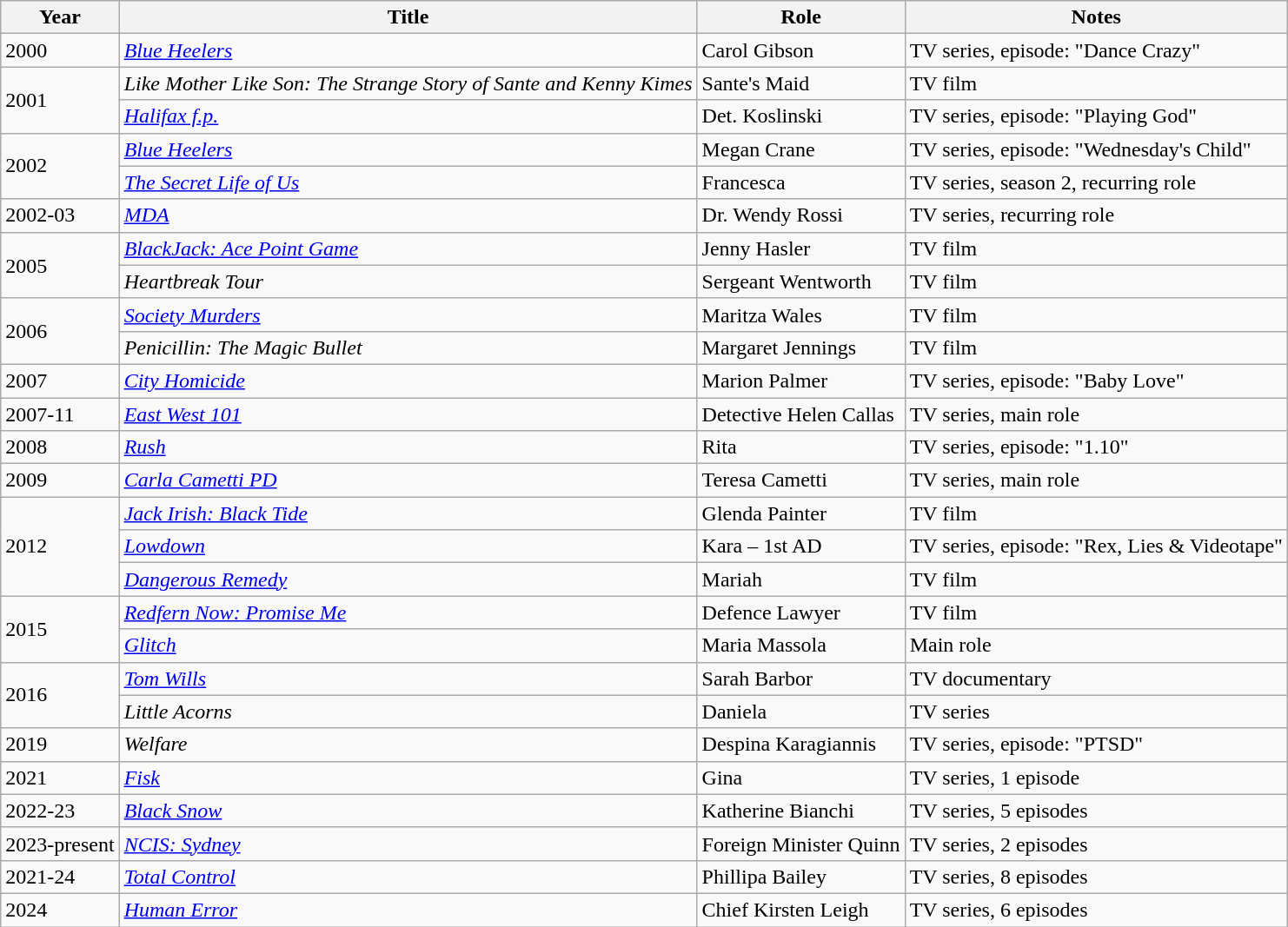<table class="wikitable sortable">
<tr>
<th>Year</th>
<th>Title</th>
<th>Role</th>
<th class="unsortable">Notes</th>
</tr>
<tr>
<td>2000</td>
<td><em><a href='#'>Blue Heelers</a></em></td>
<td>Carol Gibson</td>
<td>TV series, episode: "Dance Crazy"</td>
</tr>
<tr>
<td rowspan=2>2001</td>
<td><em>Like Mother Like Son: The Strange Story of Sante and Kenny Kimes</em></td>
<td>Sante's Maid</td>
<td>TV film</td>
</tr>
<tr>
<td><em><a href='#'>Halifax f.p.</a></em></td>
<td>Det. Koslinski</td>
<td>TV series, episode: "Playing God"</td>
</tr>
<tr>
<td rowspan=2>2002</td>
<td><em><a href='#'>Blue Heelers</a></em></td>
<td>Megan Crane</td>
<td>TV series, episode: "Wednesday's Child"</td>
</tr>
<tr>
<td><em><a href='#'>The Secret Life of Us</a></em></td>
<td>Francesca</td>
<td>TV series, season 2, recurring role</td>
</tr>
<tr>
<td>2002-03</td>
<td><em><a href='#'>MDA</a></em></td>
<td>Dr. Wendy Rossi</td>
<td>TV series, recurring role</td>
</tr>
<tr>
<td rowspan=2>2005</td>
<td><em><a href='#'>BlackJack: Ace Point Game</a></em></td>
<td>Jenny Hasler</td>
<td>TV film</td>
</tr>
<tr>
<td><em>Heartbreak Tour</em></td>
<td>Sergeant Wentworth</td>
<td>TV film</td>
</tr>
<tr>
<td rowspan=2>2006</td>
<td><em><a href='#'>Society Murders</a></em></td>
<td>Maritza Wales</td>
<td>TV film</td>
</tr>
<tr>
<td><em>Penicillin: The Magic Bullet</em></td>
<td>Margaret Jennings</td>
<td>TV film</td>
</tr>
<tr>
<td>2007</td>
<td><em><a href='#'>City Homicide</a></em></td>
<td>Marion Palmer</td>
<td>TV series, episode: "Baby Love"</td>
</tr>
<tr>
<td>2007-11</td>
<td><em><a href='#'>East West 101</a></em></td>
<td>Detective Helen Callas</td>
<td>TV series, main role</td>
</tr>
<tr>
<td>2008</td>
<td><em><a href='#'>Rush</a></em></td>
<td>Rita</td>
<td>TV series, episode: "1.10"</td>
</tr>
<tr>
<td>2009</td>
<td><em><a href='#'>Carla Cametti PD</a></em></td>
<td>Teresa Cametti</td>
<td>TV series, main role</td>
</tr>
<tr>
<td rowspan=3>2012</td>
<td><em><a href='#'>Jack Irish: Black Tide</a></em></td>
<td>Glenda Painter</td>
<td>TV film</td>
</tr>
<tr>
<td><em><a href='#'>Lowdown</a></em></td>
<td>Kara – 1st AD</td>
<td>TV series, episode: "Rex, Lies & Videotape"</td>
</tr>
<tr>
<td><em><a href='#'>Dangerous Remedy</a></em></td>
<td>Mariah</td>
<td>TV film</td>
</tr>
<tr>
<td rowspan=2>2015</td>
<td><em><a href='#'>Redfern Now: Promise Me</a></em></td>
<td>Defence Lawyer</td>
<td>TV film</td>
</tr>
<tr>
<td><em><a href='#'>Glitch</a></em></td>
<td>Maria Massola</td>
<td>Main role</td>
</tr>
<tr>
<td rowspan=2>2016</td>
<td><em><a href='#'>Tom Wills</a></em></td>
<td>Sarah Barbor</td>
<td>TV documentary</td>
</tr>
<tr>
<td><em>Little Acorns</em></td>
<td>Daniela</td>
<td>TV series</td>
</tr>
<tr>
<td>2019</td>
<td><em>Welfare</em></td>
<td>Despina Karagiannis</td>
<td>TV series, episode: "PTSD"</td>
</tr>
<tr>
<td>2021</td>
<td><em><a href='#'>Fisk</a></em></td>
<td>Gina</td>
<td>TV series, 1 episode</td>
</tr>
<tr>
<td>2022-23</td>
<td><em><a href='#'>Black Snow</a></em></td>
<td>Katherine Bianchi</td>
<td>TV series, 5 episodes</td>
</tr>
<tr>
<td>2023-present</td>
<td><em><a href='#'>NCIS: Sydney</a></em></td>
<td>Foreign Minister Quinn</td>
<td>TV series, 2 episodes</td>
</tr>
<tr>
<td>2021-24</td>
<td><em><a href='#'>Total Control</a></em></td>
<td>Phillipa Bailey</td>
<td>TV series, 8 episodes</td>
</tr>
<tr>
<td>2024</td>
<td><em><a href='#'>Human Error</a></em></td>
<td>Chief Kirsten Leigh</td>
<td>TV series, 6 episodes</td>
</tr>
</table>
